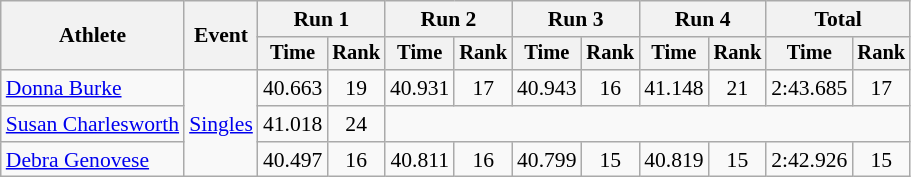<table class=wikitable style=font-size:90%;text-align:center>
<tr>
<th rowspan=2>Athlete</th>
<th rowspan=2>Event</th>
<th colspan=2>Run 1</th>
<th colspan=2>Run 2</th>
<th colspan=2>Run 3</th>
<th colspan=2>Run 4</th>
<th colspan=2>Total</th>
</tr>
<tr style=font-size:95%>
<th>Time</th>
<th>Rank</th>
<th>Time</th>
<th>Rank</th>
<th>Time</th>
<th>Rank</th>
<th>Time</th>
<th>Rank</th>
<th>Time</th>
<th>Rank</th>
</tr>
<tr>
<td align=left><a href='#'>Donna Burke</a></td>
<td align=left rowspan=3><a href='#'>Singles</a></td>
<td>40.663</td>
<td>19</td>
<td>40.931</td>
<td>17</td>
<td>40.943</td>
<td>16</td>
<td>41.148</td>
<td>21</td>
<td>2:43.685</td>
<td>17</td>
</tr>
<tr>
<td align=left><a href='#'>Susan Charlesworth</a></td>
<td>41.018</td>
<td>24</td>
<td colspan=8></td>
</tr>
<tr>
<td align=left><a href='#'>Debra Genovese</a></td>
<td>40.497</td>
<td>16</td>
<td>40.811</td>
<td>16</td>
<td>40.799</td>
<td>15</td>
<td>40.819</td>
<td>15</td>
<td>2:42.926</td>
<td>15</td>
</tr>
</table>
